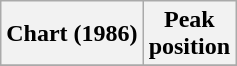<table class="wikitable sortable plainrowheaders" style="text-align:center">
<tr>
<th scope="col">Chart (1986)</th>
<th scope="col">Peak<br>position</th>
</tr>
<tr>
</tr>
</table>
